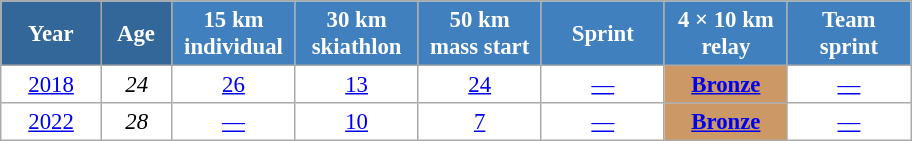<table class="wikitable" style="font-size:95%; text-align:center; border:grey solid 1px; border-collapse:collapse; background:#ffffff;">
<tr>
<th style="background-color:#369; color:white; width:60px;"> Year </th>
<th style="background-color:#369; color:white; width:40px;"> Age </th>
<th style="background-color:#4180be; color:white; width:75px;"> 15 km <br> individual </th>
<th style="background-color:#4180be; color:white; width:75px;"> 30 km <br> skiathlon </th>
<th style="background-color:#4180be; color:white; width:75px;"> 50 km <br> mass start </th>
<th style="background-color:#4180be; color:white; width:75px;"> Sprint </th>
<th style="background-color:#4180be; color:white; width:75px;"> 4 × 10 km <br> relay </th>
<th style="background-color:#4180be; color:white; width:75px;"> Team <br> sprint </th>
</tr>
<tr>
<td><a href='#'>2018</a></td>
<td><em>24</em></td>
<td><a href='#'>26</a></td>
<td><a href='#'>13</a></td>
<td><a href='#'>24</a></td>
<td><a href='#'>—</a></td>
<td style="background:#c96"><a href='#'><strong>Bronze</strong></a></td>
<td><a href='#'>—</a></td>
</tr>
<tr>
<td><a href='#'>2022</a></td>
<td><em>28</em></td>
<td><a href='#'>—</a></td>
<td><a href='#'>10</a></td>
<td><a href='#'>7</a></td>
<td><a href='#'>—</a></td>
<td style="background:#c96"><a href='#'><strong>Bronze</strong></a></td>
<td><a href='#'>—</a></td>
</tr>
</table>
